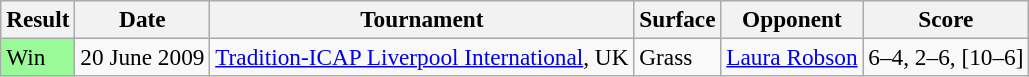<table class="sortable wikitable" style=font-size:97%>
<tr>
<th>Result</th>
<th>Date</th>
<th>Tournament</th>
<th>Surface</th>
<th>Opponent</th>
<th>Score</th>
</tr>
<tr>
<td style="background:#98fb98;">Win</td>
<td>20 June 2009</td>
<td><a href='#'>Tradition-ICAP Liverpool International</a>, UK</td>
<td>Grass</td>
<td> <a href='#'>Laura Robson</a></td>
<td>6–4, 2–6, [10–6]</td>
</tr>
</table>
